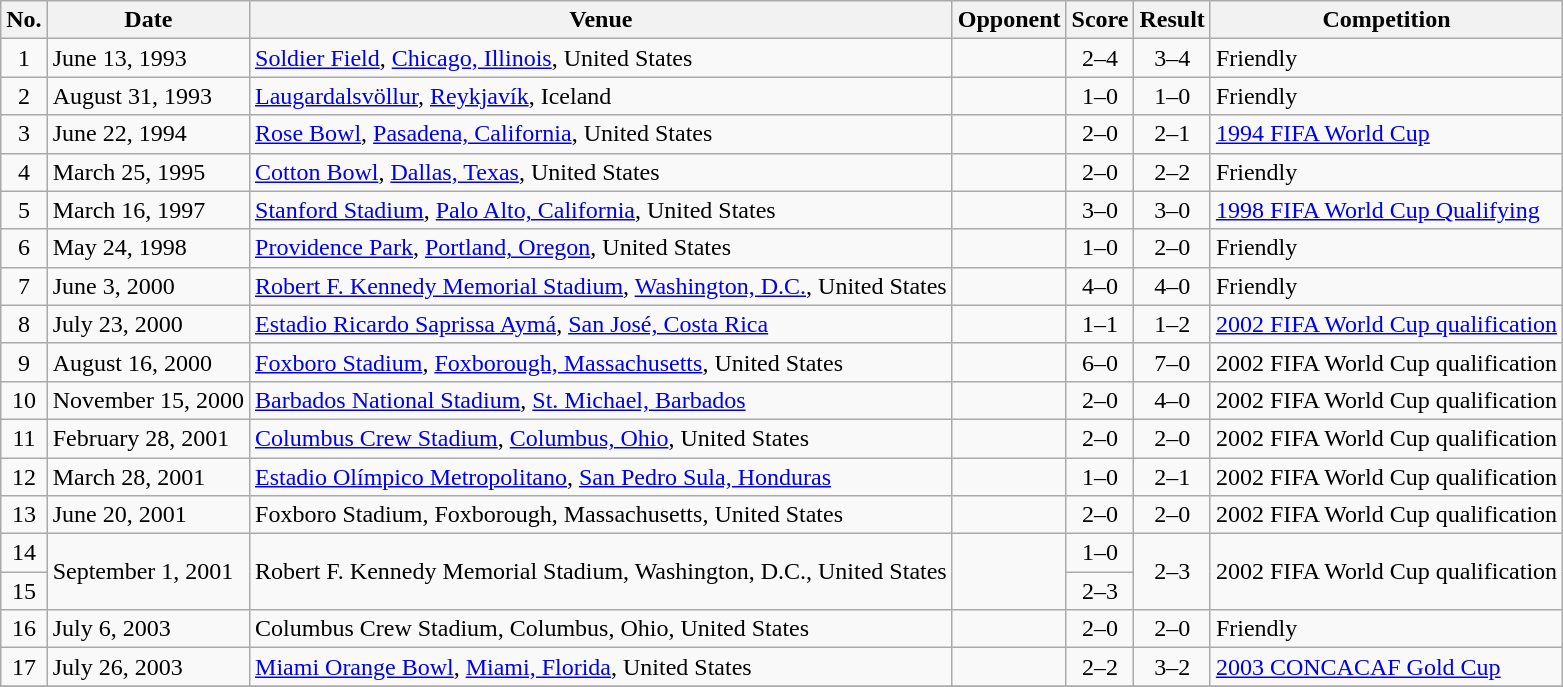<table class="wikitable sortable">
<tr>
<th scope="col">No.</th>
<th scope="col">Date</th>
<th scope="col">Venue</th>
<th scope="col">Opponent</th>
<th scope="col">Score</th>
<th scope="col">Result</th>
<th scope="col">Competition</th>
</tr>
<tr>
<td align="center">1</td>
<td>June 13, 1993</td>
<td><a href='#'>Soldier Field</a>, <a href='#'>Chicago, Illinois</a>, United States</td>
<td></td>
<td align=center>2–4</td>
<td align="center">3–4</td>
<td>Friendly</td>
</tr>
<tr>
<td align="center">2</td>
<td>August 31, 1993</td>
<td><a href='#'>Laugardalsvöllur</a>, <a href='#'>Reykjavík</a>, Iceland</td>
<td></td>
<td align=center>1–0</td>
<td align="center">1–0</td>
<td>Friendly</td>
</tr>
<tr>
<td align="center">3</td>
<td>June 22, 1994</td>
<td><a href='#'>Rose Bowl</a>, <a href='#'>Pasadena, California</a>, United States</td>
<td></td>
<td align=center>2–0</td>
<td align="center">2–1</td>
<td><a href='#'>1994 FIFA World Cup</a></td>
</tr>
<tr>
<td align="center">4</td>
<td>March 25, 1995</td>
<td><a href='#'>Cotton Bowl</a>, <a href='#'>Dallas, Texas</a>, United States</td>
<td></td>
<td align=center>2–0</td>
<td align="center">2–2</td>
<td>Friendly</td>
</tr>
<tr>
<td align="center">5</td>
<td>March 16, 1997</td>
<td><a href='#'>Stanford Stadium</a>, <a href='#'>Palo Alto, California</a>, United States</td>
<td></td>
<td align=center>3–0</td>
<td align="center">3–0</td>
<td><a href='#'>1998 FIFA World Cup Qualifying</a></td>
</tr>
<tr>
<td align="center">6</td>
<td>May 24, 1998</td>
<td><a href='#'>Providence Park</a>, <a href='#'>Portland, Oregon</a>, United States</td>
<td></td>
<td align=center>1–0</td>
<td align="center">2–0</td>
<td>Friendly</td>
</tr>
<tr>
<td align="center">7</td>
<td>June 3, 2000</td>
<td><a href='#'>Robert F. Kennedy Memorial Stadium</a>, <a href='#'>Washington, D.C.</a>, United States</td>
<td></td>
<td align=center>4–0</td>
<td align="center">4–0</td>
<td>Friendly</td>
</tr>
<tr>
<td align="center">8</td>
<td>July 23, 2000</td>
<td><a href='#'>Estadio Ricardo Saprissa Aymá</a>, <a href='#'>San José, Costa Rica</a></td>
<td></td>
<td align=center>1–1</td>
<td align="center">1–2</td>
<td><a href='#'>2002 FIFA World Cup qualification</a></td>
</tr>
<tr>
<td align="center">9</td>
<td>August 16, 2000</td>
<td><a href='#'>Foxboro Stadium</a>, <a href='#'>Foxborough, Massachusetts</a>, United States</td>
<td></td>
<td align=center>6–0</td>
<td align="center">7–0</td>
<td>2002 FIFA World Cup qualification</td>
</tr>
<tr>
<td align="center">10</td>
<td>November 15, 2000</td>
<td><a href='#'>Barbados National Stadium</a>, <a href='#'>St. Michael, Barbados</a></td>
<td></td>
<td align=center>2–0</td>
<td align="center">4–0</td>
<td>2002 FIFA World Cup qualification</td>
</tr>
<tr>
<td align="center">11</td>
<td>February 28, 2001</td>
<td><a href='#'>Columbus Crew Stadium</a>, <a href='#'>Columbus, Ohio</a>, United States</td>
<td></td>
<td align=center>2–0</td>
<td align="center">2–0</td>
<td>2002 FIFA World Cup qualification</td>
</tr>
<tr>
<td align="center">12</td>
<td>March 28, 2001</td>
<td><a href='#'>Estadio Olímpico Metropolitano</a>, <a href='#'>San Pedro Sula, Honduras</a></td>
<td></td>
<td align=center>1–0</td>
<td align="center">2–1</td>
<td>2002 FIFA World Cup qualification</td>
</tr>
<tr>
<td align="center">13</td>
<td>June 20, 2001</td>
<td>Foxboro Stadium, Foxborough, Massachusetts, United States</td>
<td></td>
<td align=center>2–0</td>
<td align="center">2–0</td>
<td>2002 FIFA World Cup qualification</td>
</tr>
<tr>
<td align="center">14</td>
<td rowspan="2">September 1, 2001</td>
<td rowspan="2">Robert F. Kennedy Memorial Stadium, Washington, D.C., United States</td>
<td rowspan="2"></td>
<td align=center>1–0</td>
<td rowspan="2" style="text-align:center">2–3</td>
<td rowspan="2">2002 FIFA World Cup qualification</td>
</tr>
<tr>
<td align="center">15</td>
<td align=center>2–3</td>
</tr>
<tr>
<td align="center">16</td>
<td>July 6, 2003</td>
<td>Columbus Crew Stadium, Columbus, Ohio, United States</td>
<td></td>
<td align=center>2–0</td>
<td align="center">2–0</td>
<td>Friendly</td>
</tr>
<tr>
<td align="center">17</td>
<td>July 26, 2003</td>
<td><a href='#'>Miami Orange Bowl</a>, <a href='#'>Miami, Florida</a>, United States</td>
<td></td>
<td align=center>2–2</td>
<td align="center">3–2</td>
<td><a href='#'>2003 CONCACAF Gold Cup</a></td>
</tr>
<tr>
</tr>
</table>
